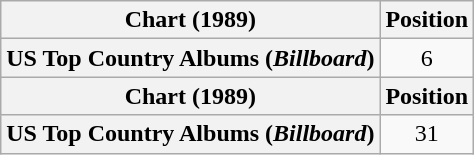<table class="wikitable plainrowheaders" style="text-align:center">
<tr>
<th scope="col">Chart (1989)</th>
<th scope="col">Position</th>
</tr>
<tr>
<th scope="row">US Top Country Albums (<em>Billboard</em>)</th>
<td>6</td>
</tr>
<tr>
<th scope="col">Chart (1989)</th>
<th scope="col">Position</th>
</tr>
<tr>
<th scope="row">US Top Country Albums (<em>Billboard</em>)</th>
<td>31</td>
</tr>
</table>
